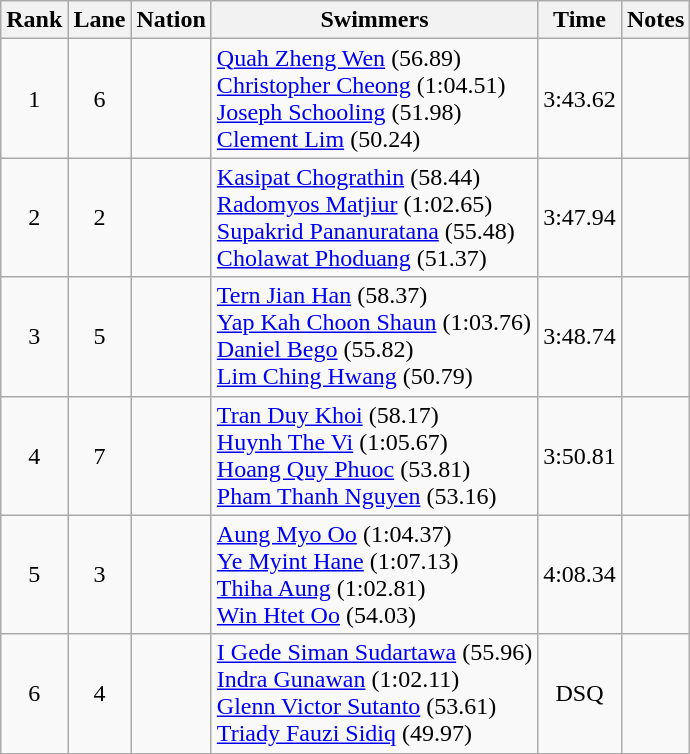<table class="wikitable sortable" style="text-align:center">
<tr>
<th>Rank</th>
<th>Lane</th>
<th>Nation</th>
<th>Swimmers</th>
<th>Time</th>
<th>Notes</th>
</tr>
<tr>
<td>1</td>
<td>6</td>
<td align=left></td>
<td align=left><a href='#'>Quah Zheng Wen</a> (56.89)<br><a href='#'>Christopher Cheong</a> (1:04.51)<br><a href='#'>Joseph Schooling</a> (51.98)<br><a href='#'>Clement Lim</a> (50.24)</td>
<td>3:43.62</td>
<td></td>
</tr>
<tr>
<td>2</td>
<td>2</td>
<td align=left></td>
<td align=left><a href='#'>Kasipat Chograthin</a> (58.44)<br><a href='#'>Radomyos Matjiur</a> (1:02.65)<br><a href='#'>Supakrid Pananuratana</a> (55.48)<br><a href='#'>Cholawat Phoduang</a> (51.37)</td>
<td>3:47.94</td>
<td></td>
</tr>
<tr>
<td>3</td>
<td>5</td>
<td align=left></td>
<td align=left><a href='#'>Tern Jian Han</a> (58.37)<br><a href='#'>Yap Kah Choon Shaun</a> (1:03.76)<br><a href='#'>Daniel Bego</a> (55.82)<br><a href='#'>Lim Ching Hwang</a> (50.79)</td>
<td>3:48.74</td>
<td></td>
</tr>
<tr>
<td>4</td>
<td>7</td>
<td align=left></td>
<td align=left><a href='#'>Tran Duy Khoi</a> (58.17) <br><a href='#'>Huynh The Vi</a> (1:05.67)<br><a href='#'>Hoang Quy Phuoc</a> (53.81)<br><a href='#'>Pham Thanh Nguyen</a> (53.16)</td>
<td>3:50.81</td>
<td></td>
</tr>
<tr>
<td>5</td>
<td>3</td>
<td align=left></td>
<td align=left><a href='#'>Aung Myo Oo</a> (1:04.37)<br><a href='#'>Ye Myint Hane</a> (1:07.13)<br><a href='#'>Thiha Aung</a> (1:02.81)<br><a href='#'>Win Htet Oo</a> (54.03)</td>
<td>4:08.34</td>
<td></td>
</tr>
<tr>
<td>6</td>
<td>4</td>
<td align=left></td>
<td align=left><a href='#'>I Gede Siman Sudartawa</a> (55.96)<br><a href='#'>Indra Gunawan</a> (1:02.11)<br><a href='#'>Glenn Victor Sutanto</a> (53.61)<br><a href='#'>Triady Fauzi Sidiq</a> (49.97)</td>
<td>DSQ</td>
<td></td>
</tr>
</table>
